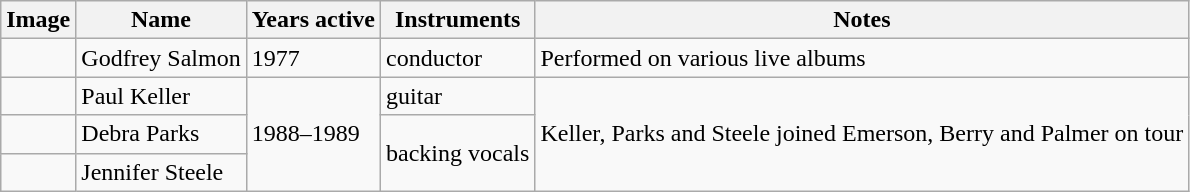<table class="wikitable">
<tr>
<th>Image</th>
<th>Name</th>
<th>Years active</th>
<th>Instruments</th>
<th>Notes</th>
</tr>
<tr>
<td></td>
<td>Godfrey Salmon</td>
<td>1977</td>
<td>conductor</td>
<td>Performed on various live albums</td>
</tr>
<tr>
<td></td>
<td>Paul Keller</td>
<td rowspan="3">1988–1989</td>
<td>guitar</td>
<td rowspan="3">Keller, Parks and Steele joined Emerson, Berry and Palmer on tour</td>
</tr>
<tr>
<td></td>
<td>Debra Parks</td>
<td rowspan="2">backing vocals</td>
</tr>
<tr>
<td></td>
<td>Jennifer Steele</td>
</tr>
</table>
